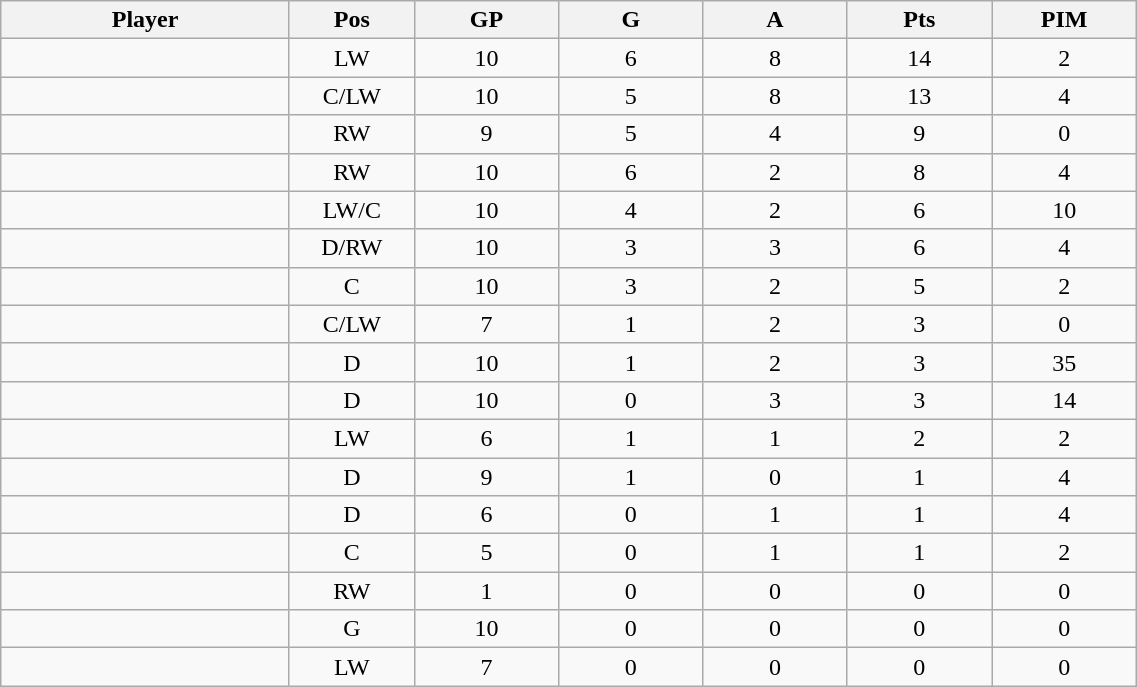<table class="wikitable sortable" width="60%">
<tr ALIGN="center">
<th bgcolor="#DDDDFF" width="10%">Player</th>
<th bgcolor="#DDDDFF" width="3%" title="Position">Pos</th>
<th bgcolor="#DDDDFF" width="5%" title="Games played">GP</th>
<th bgcolor="#DDDDFF" width="5%" title="Goals">G</th>
<th bgcolor="#DDDDFF" width="5%" title="Assists">A</th>
<th bgcolor="#DDDDFF" width="5%" title="Points">Pts</th>
<th bgcolor="#DDDDFF" width="5%" title="Penalties in Minutes">PIM</th>
</tr>
<tr align="center">
<td align="right"></td>
<td>LW</td>
<td>10</td>
<td>6</td>
<td>8</td>
<td>14</td>
<td>2</td>
</tr>
<tr align="center">
<td align="right"></td>
<td>C/LW</td>
<td>10</td>
<td>5</td>
<td>8</td>
<td>13</td>
<td>4</td>
</tr>
<tr align="center">
<td align="right"></td>
<td>RW</td>
<td>9</td>
<td>5</td>
<td>4</td>
<td>9</td>
<td>0</td>
</tr>
<tr align="center">
<td align="right"></td>
<td>RW</td>
<td>10</td>
<td>6</td>
<td>2</td>
<td>8</td>
<td>4</td>
</tr>
<tr align="center">
<td align="right"></td>
<td>LW/C</td>
<td>10</td>
<td>4</td>
<td>2</td>
<td>6</td>
<td>10</td>
</tr>
<tr align="center">
<td align="right"></td>
<td>D/RW</td>
<td>10</td>
<td>3</td>
<td>3</td>
<td>6</td>
<td>4</td>
</tr>
<tr align="center">
<td align="right"></td>
<td>C</td>
<td>10</td>
<td>3</td>
<td>2</td>
<td>5</td>
<td>2</td>
</tr>
<tr align="center">
<td align="right"></td>
<td>C/LW</td>
<td>7</td>
<td>1</td>
<td>2</td>
<td>3</td>
<td>0</td>
</tr>
<tr align="center">
<td align="right"></td>
<td>D</td>
<td>10</td>
<td>1</td>
<td>2</td>
<td>3</td>
<td>35</td>
</tr>
<tr align="center">
<td align="right"></td>
<td>D</td>
<td>10</td>
<td>0</td>
<td>3</td>
<td>3</td>
<td>14</td>
</tr>
<tr align="center">
<td align="right"></td>
<td>LW</td>
<td>6</td>
<td>1</td>
<td>1</td>
<td>2</td>
<td>2</td>
</tr>
<tr align="center">
<td align="right"></td>
<td>D</td>
<td>9</td>
<td>1</td>
<td>0</td>
<td>1</td>
<td>4</td>
</tr>
<tr align="center">
<td align="right"></td>
<td>D</td>
<td>6</td>
<td>0</td>
<td>1</td>
<td>1</td>
<td>4</td>
</tr>
<tr align="center">
<td align="right"></td>
<td>C</td>
<td>5</td>
<td>0</td>
<td>1</td>
<td>1</td>
<td>2</td>
</tr>
<tr align="center">
<td align="right"></td>
<td>RW</td>
<td>1</td>
<td>0</td>
<td>0</td>
<td>0</td>
<td>0</td>
</tr>
<tr align="center">
<td align="right"></td>
<td>G</td>
<td>10</td>
<td>0</td>
<td>0</td>
<td>0</td>
<td>0</td>
</tr>
<tr align="center">
<td align="right"></td>
<td>LW</td>
<td>7</td>
<td>0</td>
<td>0</td>
<td>0</td>
<td>0</td>
</tr>
</table>
